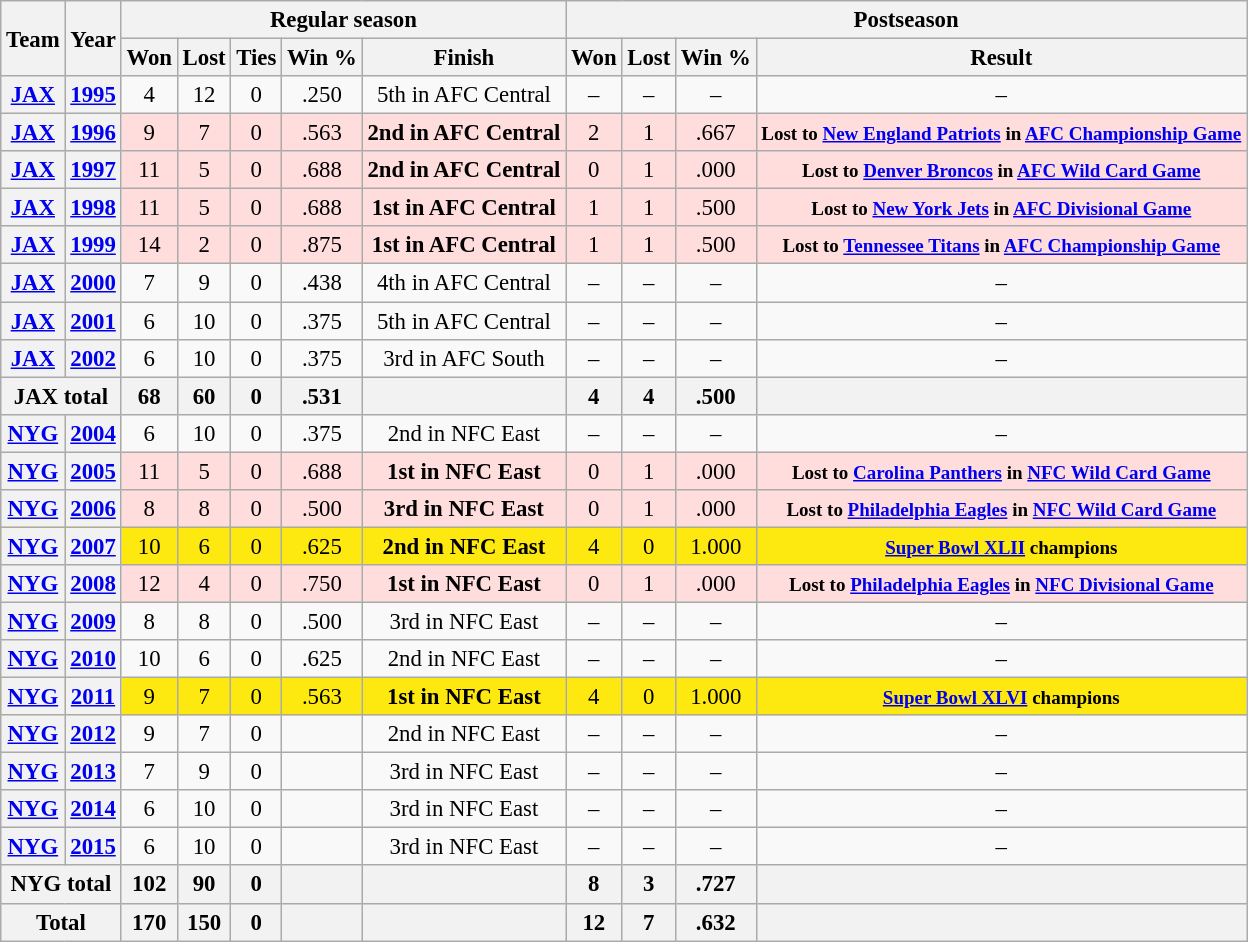<table class="wikitable" style="font-size: 95%; text-align:center;">
<tr>
<th rowspan="2">Team</th>
<th rowspan="2">Year</th>
<th colspan="5">Regular season</th>
<th colspan="4">Postseason</th>
</tr>
<tr>
<th>Won</th>
<th>Lost</th>
<th>Ties</th>
<th>Win %</th>
<th>Finish</th>
<th>Won</th>
<th>Lost</th>
<th>Win %</th>
<th>Result</th>
</tr>
<tr>
<th><a href='#'>JAX</a></th>
<th><a href='#'>1995</a></th>
<td>4</td>
<td>12</td>
<td>0</td>
<td>.250</td>
<td>5th in AFC Central</td>
<td>–</td>
<td>–</td>
<td>–</td>
<td>–</td>
</tr>
<tr ! style="background:#fdd;">
<th><a href='#'>JAX</a></th>
<th><a href='#'>1996</a></th>
<td>9</td>
<td>7</td>
<td>0</td>
<td>.563</td>
<td><strong>2nd in AFC Central</strong></td>
<td>2</td>
<td>1</td>
<td>.667</td>
<td><small><strong>Lost to <a href='#'>New England Patriots</a> in <a href='#'>AFC Championship Game</a></strong></small></td>
</tr>
<tr ! style="background:#fdd;">
<th><a href='#'>JAX</a></th>
<th><a href='#'>1997</a></th>
<td>11</td>
<td>5</td>
<td>0</td>
<td>.688</td>
<td><strong>2nd in AFC Central</strong></td>
<td>0</td>
<td>1</td>
<td>.000</td>
<td><small><strong>Lost to <a href='#'>Denver Broncos</a> in <a href='#'>AFC Wild Card Game</a></strong></small></td>
</tr>
<tr ! style="background:#fdd;">
<th><a href='#'>JAX</a></th>
<th><a href='#'>1998</a></th>
<td>11</td>
<td>5</td>
<td>0</td>
<td>.688</td>
<td><strong>1st in AFC Central</strong></td>
<td>1</td>
<td>1</td>
<td>.500</td>
<td><small><strong>Lost to <a href='#'>New York Jets</a> in <a href='#'>AFC Divisional Game</a></strong></small></td>
</tr>
<tr ! style="background:#fdd;">
<th><a href='#'>JAX</a></th>
<th><a href='#'>1999</a></th>
<td>14</td>
<td>2</td>
<td>0</td>
<td>.875</td>
<td><strong>1st in AFC Central</strong></td>
<td>1</td>
<td>1</td>
<td>.500</td>
<td><small><strong>Lost to <a href='#'>Tennessee Titans</a> in <a href='#'>AFC Championship Game</a></strong></small></td>
</tr>
<tr>
<th><a href='#'>JAX</a></th>
<th><a href='#'>2000</a></th>
<td>7</td>
<td>9</td>
<td>0</td>
<td>.438</td>
<td>4th in AFC Central</td>
<td>–</td>
<td>–</td>
<td>–</td>
<td>–</td>
</tr>
<tr>
<th><a href='#'>JAX</a></th>
<th><a href='#'>2001</a></th>
<td>6</td>
<td>10</td>
<td>0</td>
<td>.375</td>
<td>5th in AFC Central</td>
<td>–</td>
<td>–</td>
<td>–</td>
<td>–</td>
</tr>
<tr>
<th><a href='#'>JAX</a></th>
<th><a href='#'>2002</a></th>
<td>6</td>
<td>10</td>
<td>0</td>
<td>.375</td>
<td>3rd in AFC South</td>
<td>–</td>
<td>–</td>
<td>–</td>
<td>–</td>
</tr>
<tr>
<th colspan="2">JAX total</th>
<th>68</th>
<th>60</th>
<th>0</th>
<th>.531</th>
<th></th>
<th>4</th>
<th>4</th>
<th>.500</th>
<th></th>
</tr>
<tr>
<th><a href='#'>NYG</a></th>
<th><a href='#'>2004</a></th>
<td>6</td>
<td>10</td>
<td>0</td>
<td>.375</td>
<td>2nd in NFC East</td>
<td>–</td>
<td>–</td>
<td>–</td>
<td>–</td>
</tr>
<tr ! style="background:#fdd;">
<th><a href='#'>NYG</a></th>
<th><a href='#'>2005</a></th>
<td>11</td>
<td>5</td>
<td>0</td>
<td>.688</td>
<td><strong>1st in NFC East</strong></td>
<td>0</td>
<td>1</td>
<td>.000</td>
<td><small><strong>Lost to <a href='#'>Carolina Panthers</a> in <a href='#'>NFC Wild Card Game</a></strong></small></td>
</tr>
<tr ! style="background:#fdd;">
<th><a href='#'>NYG</a></th>
<th><a href='#'>2006</a></th>
<td>8</td>
<td>8</td>
<td>0</td>
<td>.500</td>
<td><strong>3rd in NFC East</strong></td>
<td>0</td>
<td>1</td>
<td>.000</td>
<td><small><strong>Lost to <a href='#'>Philadelphia Eagles</a> in <a href='#'>NFC Wild Card Game</a></strong></small></td>
</tr>
<tr style="background:#FDE910;">
<th><a href='#'>NYG</a></th>
<th><a href='#'>2007</a></th>
<td>10</td>
<td>6</td>
<td>0</td>
<td>.625</td>
<td><strong>2nd in NFC East</strong></td>
<td>4</td>
<td>0</td>
<td>1.000</td>
<td><small><strong><a href='#'>Super Bowl XLII</a> champions</strong></small></td>
</tr>
<tr ! style="background:#fdd;">
<th><a href='#'>NYG</a></th>
<th><a href='#'>2008</a></th>
<td>12</td>
<td>4</td>
<td>0</td>
<td>.750</td>
<td><strong>1st in NFC East</strong></td>
<td>0</td>
<td>1</td>
<td>.000</td>
<td><small><strong>Lost to <a href='#'>Philadelphia Eagles</a> in <a href='#'>NFC Divisional Game</a></strong></small></td>
</tr>
<tr>
<th><a href='#'>NYG</a></th>
<th><a href='#'>2009</a></th>
<td>8</td>
<td>8</td>
<td>0</td>
<td>.500</td>
<td>3rd in NFC East</td>
<td>–</td>
<td>–</td>
<td>–</td>
<td>–</td>
</tr>
<tr>
<th><a href='#'>NYG</a></th>
<th><a href='#'>2010</a></th>
<td>10</td>
<td>6</td>
<td>0</td>
<td>.625</td>
<td>2nd in NFC East</td>
<td>–</td>
<td>–</td>
<td>–</td>
<td>–</td>
</tr>
<tr style="background:#FDE910;">
<th><a href='#'>NYG</a></th>
<th><a href='#'>2011</a></th>
<td>9</td>
<td>7</td>
<td>0</td>
<td>.563</td>
<td><strong>1st in NFC East</strong></td>
<td>4</td>
<td>0</td>
<td>1.000</td>
<td><small><strong><a href='#'>Super Bowl XLVI</a> champions</strong></small></td>
</tr>
<tr>
<th><a href='#'>NYG</a></th>
<th><a href='#'>2012</a></th>
<td>9</td>
<td>7</td>
<td>0</td>
<td></td>
<td>2nd in NFC East</td>
<td>–</td>
<td>–</td>
<td>–</td>
<td>–</td>
</tr>
<tr>
<th><a href='#'>NYG</a></th>
<th><a href='#'>2013</a></th>
<td>7</td>
<td>9</td>
<td>0</td>
<td></td>
<td>3rd in NFC East</td>
<td>–</td>
<td>–</td>
<td>–</td>
<td>–</td>
</tr>
<tr>
<th><a href='#'>NYG</a></th>
<th><a href='#'>2014</a></th>
<td>6</td>
<td>10</td>
<td>0</td>
<td></td>
<td>3rd in NFC East</td>
<td>–</td>
<td>–</td>
<td>–</td>
<td>–</td>
</tr>
<tr>
<th><a href='#'>NYG</a></th>
<th><a href='#'>2015</a></th>
<td>6</td>
<td>10</td>
<td>0</td>
<td></td>
<td>3rd in NFC East</td>
<td>–</td>
<td>–</td>
<td>–</td>
<td>–</td>
</tr>
<tr>
<th colspan="2">NYG total</th>
<th>102</th>
<th>90</th>
<th>0</th>
<th></th>
<th></th>
<th>8</th>
<th>3</th>
<th>.727</th>
<th></th>
</tr>
<tr>
<th colspan="2">Total</th>
<th>170</th>
<th>150</th>
<th>0</th>
<th></th>
<th></th>
<th>12</th>
<th>7</th>
<th>.632</th>
<th></th>
</tr>
</table>
